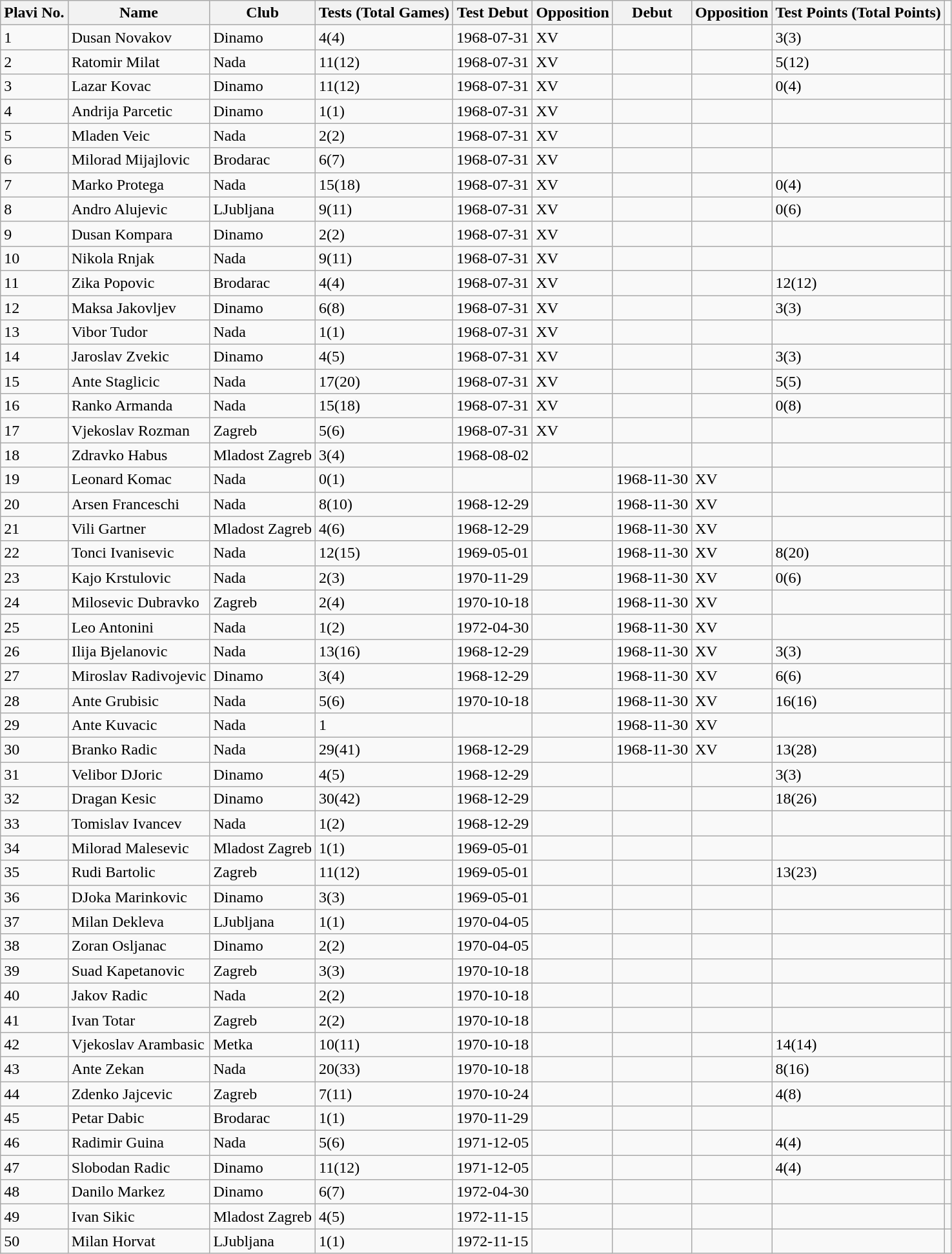<table class="wikitable">
<tr align="left">
<th>Plavi No.</th>
<th>Name</th>
<th>Club</th>
<th>Tests (Total Games)</th>
<th>Test Debut</th>
<th>Opposition</th>
<th>Debut</th>
<th>Opposition</th>
<th>Test Points (Total Points)</th>
</tr>
<tr>
<td>1</td>
<td>Dusan Novakov</td>
<td>Dinamo</td>
<td>4(4)</td>
<td>1968-07-31</td>
<td>XV</td>
<td></td>
<td></td>
<td>3(3)</td>
<td></td>
</tr>
<tr>
<td>2</td>
<td>Ratomir Milat</td>
<td>Nada</td>
<td>11(12)</td>
<td>1968-07-31</td>
<td>XV</td>
<td></td>
<td></td>
<td>5(12)</td>
<td></td>
</tr>
<tr>
<td>3</td>
<td>Lazar Kovac</td>
<td>Dinamo</td>
<td>11(12)</td>
<td>1968-07-31</td>
<td>XV</td>
<td></td>
<td></td>
<td>0(4)</td>
<td></td>
</tr>
<tr>
<td>4</td>
<td>Andrija Parcetic</td>
<td>Dinamo</td>
<td>1(1)</td>
<td>1968-07-31</td>
<td>XV</td>
<td></td>
<td></td>
<td></td>
<td></td>
</tr>
<tr>
<td>5</td>
<td>Mladen Veic</td>
<td>Nada</td>
<td>2(2)</td>
<td>1968-07-31</td>
<td>XV</td>
<td></td>
<td></td>
<td></td>
<td></td>
</tr>
<tr>
<td>6</td>
<td>Milorad Mijajlovic</td>
<td>Brodarac</td>
<td>6(7)</td>
<td>1968-07-31</td>
<td>XV</td>
<td></td>
<td></td>
<td></td>
<td></td>
</tr>
<tr>
<td>7</td>
<td>Marko Protega</td>
<td>Nada</td>
<td>15(18)</td>
<td>1968-07-31</td>
<td>XV</td>
<td></td>
<td></td>
<td>0(4)</td>
<td></td>
</tr>
<tr>
<td>8</td>
<td>Andro Alujevic</td>
<td>LJubljana</td>
<td>9(11)</td>
<td>1968-07-31</td>
<td>XV</td>
<td></td>
<td></td>
<td>0(6)</td>
<td></td>
</tr>
<tr>
<td>9</td>
<td>Dusan Kompara</td>
<td>Dinamo</td>
<td>2(2)</td>
<td>1968-07-31</td>
<td>XV</td>
<td></td>
<td></td>
<td></td>
<td></td>
</tr>
<tr>
<td>10</td>
<td>Nikola Rnjak</td>
<td>Nada</td>
<td>9(11)</td>
<td>1968-07-31</td>
<td>XV</td>
<td></td>
<td></td>
<td></td>
<td></td>
</tr>
<tr>
<td>11</td>
<td>Zika Popovic</td>
<td>Brodarac</td>
<td>4(4)</td>
<td>1968-07-31</td>
<td>XV</td>
<td></td>
<td></td>
<td>12(12)</td>
<td></td>
</tr>
<tr>
<td>12</td>
<td>Maksa Jakovljev</td>
<td>Dinamo</td>
<td>6(8)</td>
<td>1968-07-31</td>
<td>XV</td>
<td></td>
<td></td>
<td>3(3)</td>
<td></td>
</tr>
<tr>
<td>13</td>
<td>Vibor Tudor</td>
<td>Nada</td>
<td>1(1)</td>
<td>1968-07-31</td>
<td>XV</td>
<td></td>
<td></td>
<td></td>
<td></td>
</tr>
<tr>
<td>14</td>
<td>Jaroslav Zvekic</td>
<td>Dinamo</td>
<td>4(5)</td>
<td>1968-07-31</td>
<td>XV</td>
<td></td>
<td></td>
<td>3(3)</td>
<td></td>
</tr>
<tr>
<td>15</td>
<td>Ante Staglicic</td>
<td>Nada</td>
<td>17(20)</td>
<td>1968-07-31</td>
<td>XV</td>
<td></td>
<td></td>
<td>5(5)</td>
<td></td>
</tr>
<tr>
<td>16</td>
<td>Ranko Armanda</td>
<td>Nada</td>
<td>15(18)</td>
<td>1968-07-31</td>
<td>XV</td>
<td></td>
<td></td>
<td>0(8)</td>
<td></td>
</tr>
<tr>
<td>17</td>
<td>Vjekoslav Rozman</td>
<td>Zagreb</td>
<td>5(6)</td>
<td>1968-07-31</td>
<td>XV</td>
<td></td>
<td></td>
<td></td>
<td></td>
</tr>
<tr>
<td>18</td>
<td>Zdravko Habus</td>
<td>Mladost Zagreb</td>
<td>3(4)</td>
<td>1968-08-02</td>
<td></td>
<td></td>
<td></td>
<td></td>
<td></td>
</tr>
<tr>
<td>19</td>
<td>Leonard Komac</td>
<td>Nada</td>
<td>0(1)</td>
<td></td>
<td></td>
<td>1968-11-30</td>
<td>XV</td>
<td></td>
<td></td>
</tr>
<tr>
<td>20</td>
<td>Arsen Franceschi</td>
<td>Nada</td>
<td>8(10)</td>
<td>1968-12-29</td>
<td></td>
<td>1968-11-30</td>
<td>XV</td>
<td></td>
<td></td>
</tr>
<tr>
<td>21</td>
<td>Vili Gartner</td>
<td>Mladost Zagreb</td>
<td>4(6)</td>
<td>1968-12-29</td>
<td></td>
<td>1968-11-30</td>
<td>XV</td>
<td></td>
<td></td>
</tr>
<tr>
<td>22</td>
<td>Tonci Ivanisevic</td>
<td>Nada</td>
<td>12(15)</td>
<td>1969-05-01</td>
<td></td>
<td>1968-11-30</td>
<td>XV</td>
<td>8(20)</td>
<td></td>
</tr>
<tr>
<td>23</td>
<td>Kajo Krstulovic</td>
<td>Nada</td>
<td>2(3)</td>
<td>1970-11-29</td>
<td></td>
<td>1968-11-30</td>
<td>XV</td>
<td>0(6)</td>
<td></td>
</tr>
<tr>
<td>24</td>
<td>Milosevic Dubravko</td>
<td>Zagreb</td>
<td>2(4)</td>
<td>1970-10-18</td>
<td></td>
<td>1968-11-30</td>
<td>XV</td>
<td></td>
<td></td>
</tr>
<tr>
<td>25</td>
<td>Leo Antonini</td>
<td>Nada</td>
<td>1(2)</td>
<td>1972-04-30</td>
<td></td>
<td>1968-11-30</td>
<td>XV</td>
<td></td>
<td></td>
</tr>
<tr>
<td>26</td>
<td>Ilija Bjelanovic</td>
<td>Nada</td>
<td>13(16)</td>
<td>1968-12-29</td>
<td></td>
<td>1968-11-30</td>
<td>XV</td>
<td>3(3)</td>
<td></td>
</tr>
<tr>
<td>27</td>
<td>Miroslav Radivojevic</td>
<td>Dinamo</td>
<td>3(4)</td>
<td>1968-12-29</td>
<td></td>
<td>1968-11-30</td>
<td>XV</td>
<td>6(6)</td>
<td></td>
</tr>
<tr>
<td>28</td>
<td>Ante Grubisic</td>
<td>Nada</td>
<td>5(6)</td>
<td>1970-10-18</td>
<td></td>
<td>1968-11-30</td>
<td>XV</td>
<td>16(16)</td>
<td></td>
</tr>
<tr>
<td>29</td>
<td>Ante Kuvacic</td>
<td>Nada</td>
<td>1</td>
<td></td>
<td></td>
<td>1968-11-30</td>
<td>XV</td>
<td></td>
<td></td>
</tr>
<tr>
<td>30</td>
<td>Branko Radic</td>
<td>Nada</td>
<td>29(41)</td>
<td>1968-12-29</td>
<td></td>
<td>1968-11-30</td>
<td>XV</td>
<td>13(28)</td>
<td></td>
</tr>
<tr>
<td>31</td>
<td>Velibor DJoric</td>
<td>Dinamo</td>
<td>4(5)</td>
<td>1968-12-29</td>
<td></td>
<td></td>
<td></td>
<td>3(3)</td>
<td></td>
</tr>
<tr>
<td>32</td>
<td>Dragan Kesic</td>
<td>Dinamo</td>
<td>30(42)</td>
<td>1968-12-29</td>
<td></td>
<td></td>
<td></td>
<td>18(26)</td>
<td></td>
</tr>
<tr>
<td>33</td>
<td>Tomislav Ivancev</td>
<td>Nada</td>
<td>1(2)</td>
<td>1968-12-29</td>
<td></td>
<td></td>
<td></td>
<td></td>
<td></td>
</tr>
<tr>
<td>34</td>
<td>Milorad Malesevic</td>
<td>Mladost Zagreb</td>
<td>1(1)</td>
<td>1969-05-01</td>
<td></td>
<td></td>
<td></td>
<td></td>
<td></td>
</tr>
<tr>
<td>35</td>
<td>Rudi Bartolic</td>
<td>Zagreb</td>
<td>11(12)</td>
<td>1969-05-01</td>
<td></td>
<td></td>
<td></td>
<td>13(23)</td>
<td></td>
</tr>
<tr>
<td>36</td>
<td>DJoka Marinkovic</td>
<td>Dinamo</td>
<td>3(3)</td>
<td>1969-05-01</td>
<td></td>
<td></td>
<td></td>
<td></td>
<td></td>
</tr>
<tr>
<td>37</td>
<td>Milan Dekleva</td>
<td>LJubljana</td>
<td>1(1)</td>
<td>1970-04-05</td>
<td></td>
<td></td>
<td></td>
<td></td>
<td></td>
</tr>
<tr>
<td>38</td>
<td>Zoran Osljanac</td>
<td>Dinamo</td>
<td>2(2)</td>
<td>1970-04-05</td>
<td></td>
<td></td>
<td></td>
<td></td>
<td></td>
</tr>
<tr>
<td>39</td>
<td>Suad Kapetanovic</td>
<td>Zagreb</td>
<td>3(3)</td>
<td>1970-10-18</td>
<td></td>
<td></td>
<td></td>
<td></td>
<td></td>
</tr>
<tr>
<td>40</td>
<td>Jakov Radic</td>
<td>Nada</td>
<td>2(2)</td>
<td>1970-10-18</td>
<td></td>
<td></td>
<td></td>
<td></td>
<td></td>
</tr>
<tr>
<td>41</td>
<td>Ivan Totar</td>
<td>Zagreb</td>
<td>2(2)</td>
<td>1970-10-18</td>
<td></td>
<td></td>
<td></td>
<td></td>
<td></td>
</tr>
<tr>
<td>42</td>
<td>Vjekoslav Arambasic</td>
<td>Metka</td>
<td>10(11)</td>
<td>1970-10-18</td>
<td></td>
<td></td>
<td></td>
<td>14(14)</td>
<td></td>
</tr>
<tr>
<td>43</td>
<td>Ante Zekan</td>
<td>Nada</td>
<td>20(33)</td>
<td>1970-10-18</td>
<td></td>
<td></td>
<td></td>
<td>8(16)</td>
<td></td>
</tr>
<tr>
<td>44</td>
<td>Zdenko Jajcevic</td>
<td>Zagreb</td>
<td>7(11)</td>
<td>1970-10-24</td>
<td></td>
<td></td>
<td></td>
<td>4(8)</td>
<td></td>
</tr>
<tr>
<td>45</td>
<td>Petar Dabic</td>
<td>Brodarac</td>
<td>1(1)</td>
<td>1970-11-29</td>
<td></td>
<td></td>
<td></td>
<td></td>
<td></td>
</tr>
<tr>
<td>46</td>
<td>Radimir Guina</td>
<td>Nada</td>
<td>5(6)</td>
<td>1971-12-05</td>
<td></td>
<td></td>
<td></td>
<td>4(4)</td>
<td></td>
</tr>
<tr>
<td>47</td>
<td>Slobodan Radic</td>
<td>Dinamo</td>
<td>11(12)</td>
<td>1971-12-05</td>
<td></td>
<td></td>
<td></td>
<td>4(4)</td>
<td></td>
</tr>
<tr>
<td>48</td>
<td>Danilo Markez</td>
<td>Dinamo</td>
<td>6(7)</td>
<td>1972-04-30</td>
<td></td>
<td></td>
<td></td>
<td></td>
<td></td>
</tr>
<tr>
<td>49</td>
<td>Ivan Sikic</td>
<td>Mladost Zagreb</td>
<td>4(5)</td>
<td>1972-11-15</td>
<td></td>
<td></td>
<td></td>
<td></td>
<td></td>
</tr>
<tr>
<td>50</td>
<td>Milan Horvat</td>
<td>LJubljana</td>
<td>1(1)</td>
<td>1972-11-15</td>
<td></td>
<td></td>
<td></td>
<td></td>
<td></td>
</tr>
</table>
